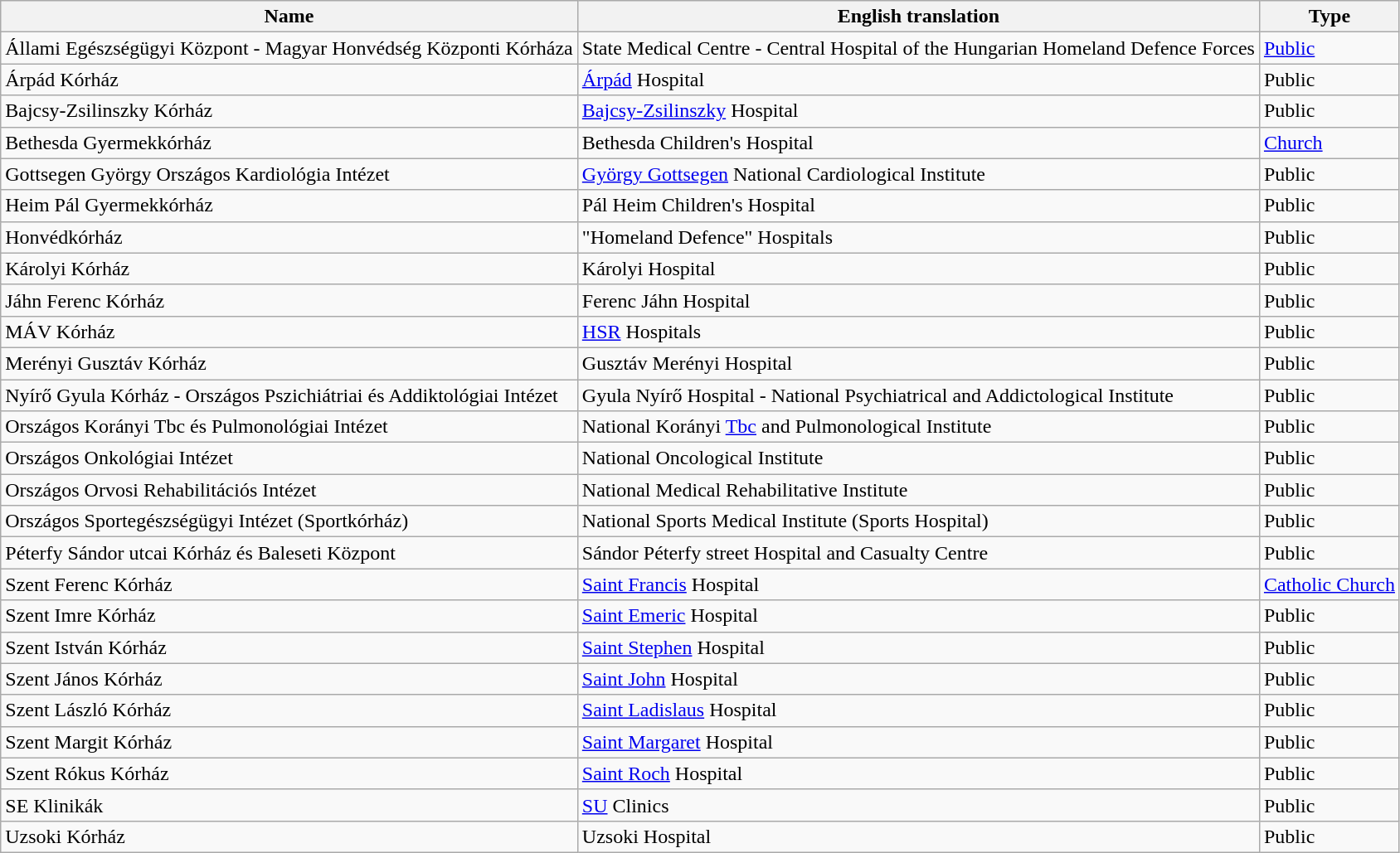<table class="wikitable sortable">
<tr>
<th>Name</th>
<th>English translation</th>
<th>Type</th>
</tr>
<tr>
<td>Állami Egészségügyi Központ - Magyar Honvédség Központi Kórháza</td>
<td>State Medical Centre - Central Hospital of the Hungarian Homeland Defence Forces</td>
<td><a href='#'>Public</a></td>
</tr>
<tr>
<td>Árpád Kórház</td>
<td><a href='#'>Árpád</a> Hospital</td>
<td>Public</td>
</tr>
<tr>
<td>Bajcsy-Zsilinszky Kórház</td>
<td><a href='#'>Bajcsy-Zsilinszky</a> Hospital</td>
<td>Public</td>
</tr>
<tr>
<td>Bethesda Gyermekkórház</td>
<td>Bethesda Children's Hospital</td>
<td><a href='#'>Church</a></td>
</tr>
<tr>
<td>Gottsegen György Országos Kardiológia Intézet</td>
<td><a href='#'>György Gottsegen</a> National Cardiological Institute</td>
<td>Public</td>
</tr>
<tr>
<td>Heim Pál Gyermekkórház</td>
<td>Pál Heim Children's Hospital</td>
<td>Public</td>
</tr>
<tr>
<td>Honvédkórház</td>
<td>"Homeland Defence" Hospitals</td>
<td>Public</td>
</tr>
<tr>
<td>Károlyi Kórház</td>
<td>Károlyi Hospital</td>
<td>Public</td>
</tr>
<tr>
<td>Jáhn Ferenc Kórház</td>
<td>Ferenc Jáhn Hospital</td>
<td>Public</td>
</tr>
<tr>
<td>MÁV Kórház</td>
<td><a href='#'>HSR</a> Hospitals</td>
<td>Public</td>
</tr>
<tr>
<td>Merényi Gusztáv Kórház</td>
<td>Gusztáv Merényi Hospital</td>
<td>Public</td>
</tr>
<tr>
<td>Nyírő Gyula Kórház - Országos Pszichiátriai és Addiktológiai Intézet</td>
<td>Gyula Nyírő Hospital - National Psychiatrical and Addictological Institute</td>
<td>Public</td>
</tr>
<tr>
<td>Országos Korányi Tbc és Pulmonológiai Intézet</td>
<td>National Korányi <a href='#'>Tbc</a> and Pulmonological Institute</td>
<td>Public</td>
</tr>
<tr>
<td>Országos Onkológiai Intézet</td>
<td>National Oncological Institute</td>
<td>Public</td>
</tr>
<tr>
<td>Országos Orvosi Rehabilitációs Intézet</td>
<td>National Medical Rehabilitative Institute</td>
<td>Public</td>
</tr>
<tr>
<td>Országos Sportegészségügyi Intézet (Sportkórház)</td>
<td>National Sports Medical Institute (Sports Hospital)</td>
<td>Public</td>
</tr>
<tr>
<td>Péterfy Sándor utcai Kórház és Baleseti Központ</td>
<td>Sándor Péterfy street Hospital and Casualty Centre</td>
<td>Public</td>
</tr>
<tr>
<td>Szent Ferenc Kórház</td>
<td><a href='#'>Saint Francis</a> Hospital</td>
<td><a href='#'>Catholic Church</a></td>
</tr>
<tr>
<td>Szent Imre Kórház</td>
<td><a href='#'>Saint Emeric</a> Hospital</td>
<td>Public</td>
</tr>
<tr>
<td>Szent István Kórház</td>
<td><a href='#'>Saint Stephen</a> Hospital</td>
<td>Public</td>
</tr>
<tr>
<td>Szent János Kórház</td>
<td><a href='#'>Saint John</a> Hospital</td>
<td>Public</td>
</tr>
<tr>
<td>Szent László Kórház</td>
<td><a href='#'>Saint Ladislaus</a> Hospital</td>
<td>Public</td>
</tr>
<tr>
<td>Szent Margit Kórház</td>
<td><a href='#'>Saint Margaret</a> Hospital</td>
<td>Public</td>
</tr>
<tr>
<td>Szent Rókus Kórház</td>
<td><a href='#'>Saint Roch</a> Hospital</td>
<td>Public</td>
</tr>
<tr>
<td>SE Klinikák</td>
<td><a href='#'>SU</a> Clinics</td>
<td>Public</td>
</tr>
<tr>
<td>Uzsoki Kórház</td>
<td>Uzsoki Hospital</td>
<td>Public</td>
</tr>
</table>
